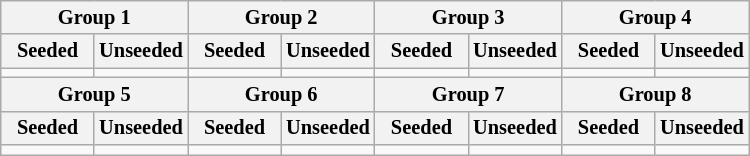<table class="wikitable" style="font-size:85%">
<tr>
<th colspan=2>Group 1</th>
<th colspan=2>Group 2</th>
<th colspan=2>Group 3</th>
<th colspan=2>Group 4</th>
</tr>
<tr>
<th width=12.5%>Seeded</th>
<th width=12.5%>Unseeded</th>
<th width=12.5%>Seeded</th>
<th width=12.5%>Unseeded</th>
<th width=12.5%>Seeded</th>
<th width=12.5%>Unseeded</th>
<th width=12.5%>Seeded</th>
<th width=12.5%>Unseeded</th>
</tr>
<tr>
<td valign=top></td>
<td valign=top></td>
<td valign=top></td>
<td valign=top></td>
<td valign=top></td>
<td valign=top></td>
<td valign=top></td>
<td valign=top></td>
</tr>
<tr>
<th colspan=2>Group 5</th>
<th colspan=2>Group 6</th>
<th colspan=2>Group 7</th>
<th colspan=2>Group 8</th>
</tr>
<tr>
<th>Seeded</th>
<th>Unseeded</th>
<th>Seeded</th>
<th>Unseeded</th>
<th>Seeded</th>
<th>Unseeded</th>
<th>Seeded</th>
<th>Unseeded</th>
</tr>
<tr>
<td valign=top></td>
<td valign=top></td>
<td valign=top></td>
<td valign=top></td>
<td valign=top></td>
<td valign=top></td>
<td valign=top></td>
<td valign=top></td>
</tr>
</table>
